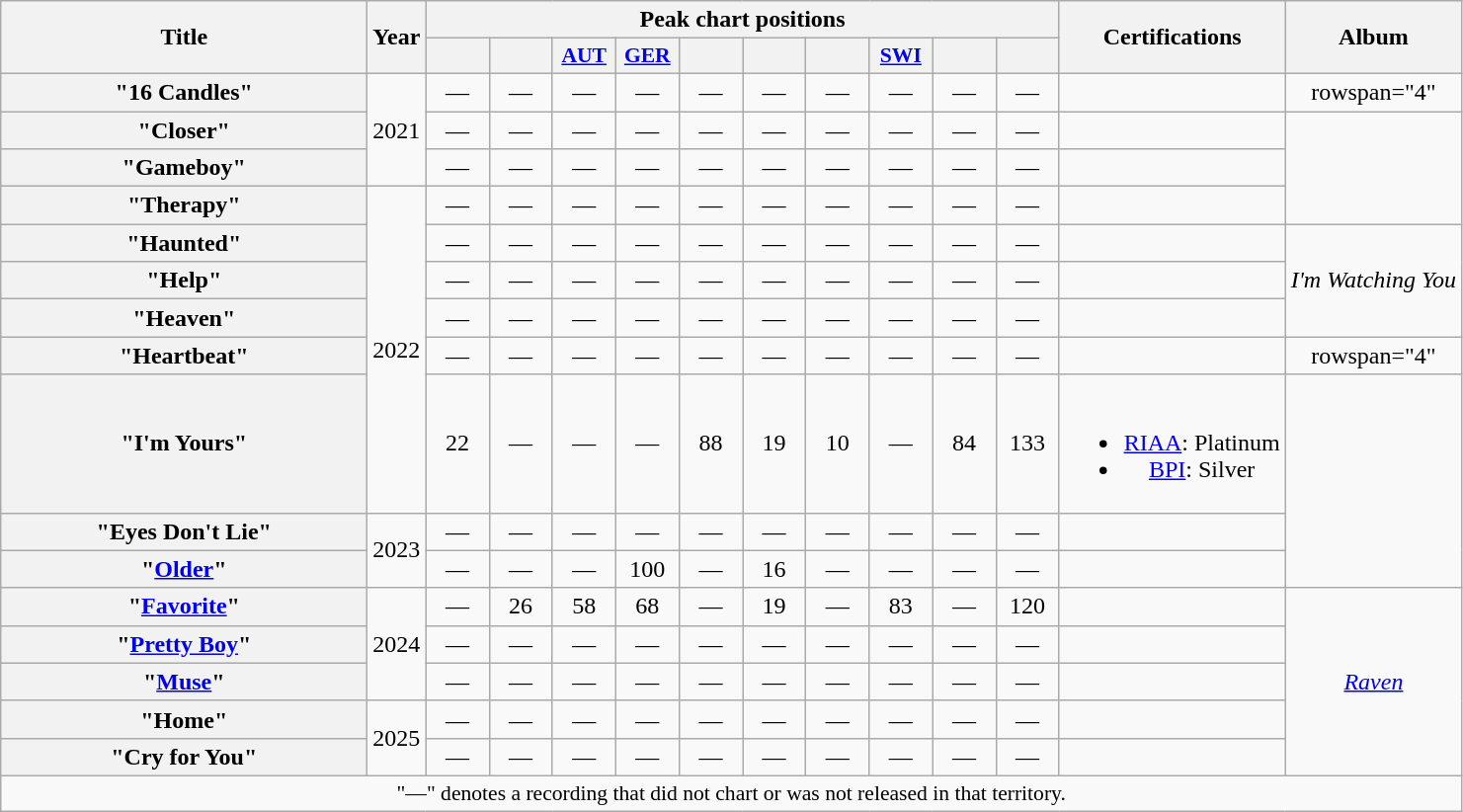<table class="wikitable plainrowheaders" style="text-align:center;">
<tr>
<th scope="col" rowspan="2" style="width:15em;">Title</th>
<th scope="col" rowspan="2">Year</th>
<th scope="col" colspan="10">Peak chart positions</th>
<th scope="col" rowspan="2">Certifications</th>
<th scope="col" rowspan="2">Album</th>
</tr>
<tr>
<th scope="col" style="width:2.5em;font-size:90%;"><a href='#'></a><br></th>
<th scope="col" style="width:2.5em;font-size:90%;"><a href='#'></a><br></th>
<th scope="col" style="width:2.5em;font-size:90%;"><a href='#'>AUT</a><br></th>
<th scope="col" style="width:2.5em;font-size:90%;"><a href='#'>GER</a><br></th>
<th scope="col" style="width:2.5em;font-size:90%;"><a href='#'></a><br></th>
<th scope="col" style="width:2.5em;font-size:90%;"><a href='#'></a><br></th>
<th scope="col" style="width:2.5em;font-size:90%;"><a href='#'></a><br></th>
<th scope="col" style="width:2.5em;font-size:90%;"><a href='#'>SWI</a><br></th>
<th scope="col" style="width:2.5em;font-size:90%;"><a href='#'></a><br></th>
<th scope="col" style="width:2.5em;font-size:90%;"><a href='#'></a><br></th>
</tr>
<tr>
<th scope="row">"16 Candles"</th>
<td rowspan="3">2021</td>
<td>—</td>
<td>—</td>
<td>—</td>
<td>—</td>
<td>—</td>
<td>—</td>
<td>—</td>
<td>—</td>
<td>—</td>
<td>—</td>
<td></td>
<td>rowspan="4" </td>
</tr>
<tr>
<th scope="row">"Closer"</th>
<td>—</td>
<td>—</td>
<td>—</td>
<td>—</td>
<td>—</td>
<td>—</td>
<td>—</td>
<td>—</td>
<td>—</td>
<td>—</td>
<td></td>
</tr>
<tr>
<th scope="row">"Gameboy"</th>
<td>—</td>
<td>—</td>
<td>—</td>
<td>—</td>
<td>—</td>
<td>—</td>
<td>—</td>
<td>—</td>
<td>—</td>
<td>—</td>
<td></td>
</tr>
<tr>
<th scope="row">"Therapy"</th>
<td rowspan="6">2022</td>
<td>—</td>
<td>—</td>
<td>—</td>
<td>—</td>
<td>—</td>
<td>—</td>
<td>—</td>
<td>—</td>
<td>—</td>
<td>—</td>
<td></td>
</tr>
<tr>
<th scope="row">"Haunted"</th>
<td>—</td>
<td>—</td>
<td>—</td>
<td>—</td>
<td>—</td>
<td>—</td>
<td>—</td>
<td>—</td>
<td>—</td>
<td>—</td>
<td></td>
<td rowspan="3"><em>I'm Watching You</em></td>
</tr>
<tr>
<th scope="row">"Help"</th>
<td>—</td>
<td>—</td>
<td>—</td>
<td>—</td>
<td>—</td>
<td>—</td>
<td>—</td>
<td>—</td>
<td>—</td>
<td>—</td>
<td></td>
</tr>
<tr>
<th scope="row">"Heaven"</th>
<td>—</td>
<td>—</td>
<td>—</td>
<td>—</td>
<td>—</td>
<td>—</td>
<td>—</td>
<td>—</td>
<td>—</td>
<td>—</td>
<td></td>
</tr>
<tr>
<th scope="row">"Heartbeat"</th>
<td>—</td>
<td>—</td>
<td>—</td>
<td>—</td>
<td>—</td>
<td>—</td>
<td>—</td>
<td>—</td>
<td>—</td>
<td>—</td>
<td></td>
<td>rowspan="4" </td>
</tr>
<tr>
<th scope="row">"I'm Yours"</th>
<td>22</td>
<td>—</td>
<td>—</td>
<td>—</td>
<td>88</td>
<td>19</td>
<td>10</td>
<td>—</td>
<td>84</td>
<td>133</td>
<td><br><ul><li><a href='#'>RIAA</a>: Platinum</li><li><a href='#'>BPI</a>: Silver</li></ul></td>
</tr>
<tr>
<th scope="row">"Eyes Don't Lie"</th>
<td rowspan="2">2023</td>
<td>—</td>
<td>—</td>
<td>—</td>
<td>—</td>
<td>—</td>
<td>—</td>
<td>—</td>
<td>—</td>
<td>—</td>
<td>—</td>
<td></td>
</tr>
<tr>
<th scope="row">"<a href='#'>Older</a>"</th>
<td>—</td>
<td>—</td>
<td>—</td>
<td>100</td>
<td>—</td>
<td>16</td>
<td>—</td>
<td>—</td>
<td>—</td>
<td>—</td>
<td></td>
</tr>
<tr>
<th scope="row">"<a href='#'>Favorite</a>"</th>
<td rowspan="3">2024</td>
<td>—</td>
<td>26</td>
<td>58</td>
<td>68</td>
<td>—</td>
<td>19</td>
<td>—</td>
<td>83</td>
<td>—</td>
<td>120</td>
<td></td>
<td rowspan="5"><em><a href='#'>Raven</a></em></td>
</tr>
<tr>
<th scope="row">"<a href='#'>Pretty Boy</a>"</th>
<td>—</td>
<td>—</td>
<td>—</td>
<td>—</td>
<td>—</td>
<td>—</td>
<td>—</td>
<td>—</td>
<td>—</td>
<td>—</td>
<td></td>
</tr>
<tr>
<th scope="row">"<a href='#'>Muse</a>"</th>
<td>—</td>
<td>—</td>
<td>—</td>
<td>—</td>
<td>—</td>
<td>—</td>
<td>—</td>
<td>—</td>
<td>—</td>
<td>—</td>
<td></td>
</tr>
<tr>
<th scope="row">"Home"</th>
<td rowspan="2">2025</td>
<td>—</td>
<td>—</td>
<td>—</td>
<td>—</td>
<td>—</td>
<td>—</td>
<td>—</td>
<td>—</td>
<td>—</td>
<td>—</td>
<td></td>
</tr>
<tr>
<th scope="row">"Cry for You"</th>
<td>—</td>
<td>—</td>
<td>—</td>
<td>—</td>
<td>—</td>
<td>—</td>
<td>—</td>
<td>—</td>
<td>—</td>
<td>—</td>
<td></td>
</tr>
<tr>
<td colspan="14" style="font-size:90%">"—" denotes a recording that did not chart or was not released in that territory.</td>
</tr>
</table>
